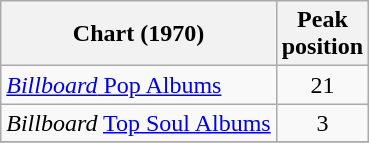<table class="wikitable">
<tr>
<th>Chart (1970)</th>
<th>Peak<br>position</th>
</tr>
<tr>
<td><a href='#'><em>Billboard</em> Pop Albums</a></td>
<td align=center>21</td>
</tr>
<tr>
<td><em>Billboard</em> <a href='#'>Top Soul Albums</a></td>
<td align=center>3</td>
</tr>
<tr>
</tr>
</table>
